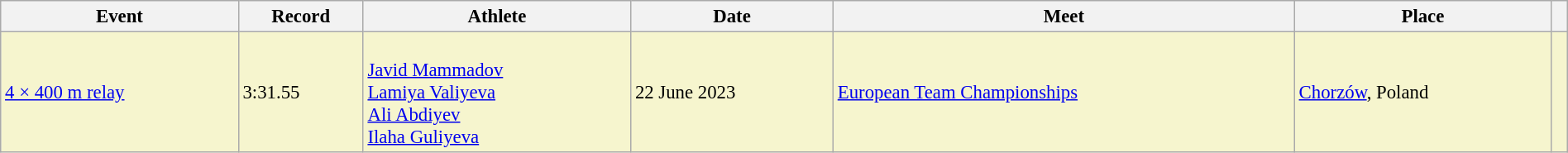<table class="wikitable" style="font-size:95%; width: 100%;">
<tr>
<th>Event</th>
<th>Record</th>
<th>Athlete</th>
<th>Date</th>
<th>Meet</th>
<th>Place</th>
<th></th>
</tr>
<tr style="background:#f6F5CE;">
<td><a href='#'>4 × 400 m relay</a></td>
<td>3:31.55</td>
<td><br><a href='#'>Javid Mammadov</a><br><a href='#'>Lamiya Valiyeva</a><br><a href='#'>Ali Abdiyev</a><br><a href='#'>Ilaha Guliyeva</a></td>
<td>22 June 2023</td>
<td><a href='#'>European Team Championships</a></td>
<td><a href='#'>Chorzów</a>, Poland</td>
<td></td>
</tr>
</table>
